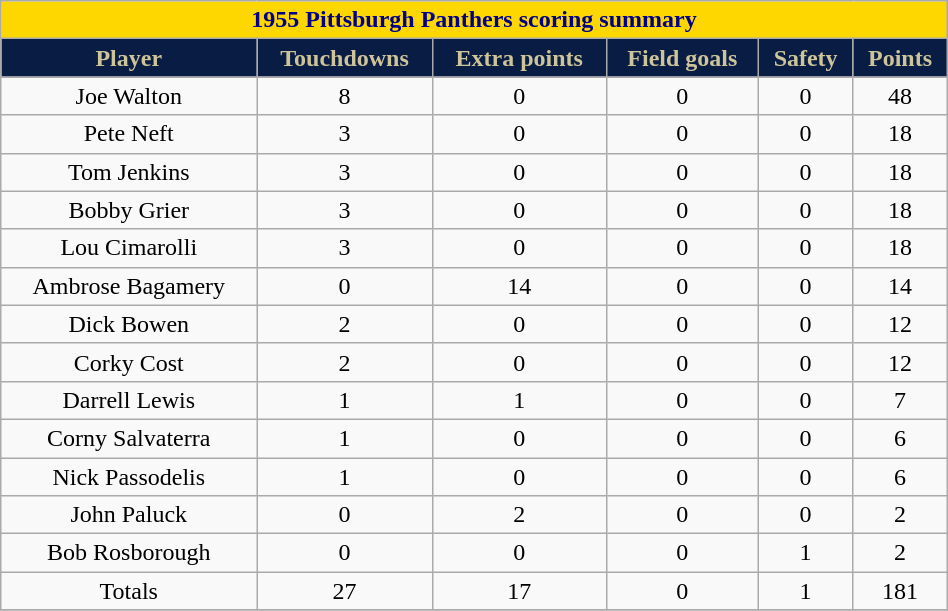<table class="wikitable" width="50%">
<tr>
<th colspan="10" style="background:gold; color:darkblue; text-align: center;"><strong>1955 Pittsburgh Panthers scoring summary</strong></th>
</tr>
<tr align="center"  style="background:#091C44;color:#CEC499;">
<td><strong>Player</strong></td>
<td><strong>Touchdowns</strong></td>
<td><strong>Extra points</strong></td>
<td><strong>Field goals</strong></td>
<td><strong>Safety</strong></td>
<td><strong>Points</strong></td>
</tr>
<tr align="center" bgcolor="">
<td>Joe Walton</td>
<td>8</td>
<td>0</td>
<td>0</td>
<td>0</td>
<td>48</td>
</tr>
<tr align="center" bgcolor="">
<td>Pete Neft</td>
<td>3</td>
<td>0</td>
<td>0</td>
<td>0</td>
<td>18</td>
</tr>
<tr align="center" bgcolor="">
<td>Tom Jenkins</td>
<td>3</td>
<td>0</td>
<td>0</td>
<td>0</td>
<td>18</td>
</tr>
<tr align="center" bgcolor="">
<td>Bobby Grier</td>
<td>3</td>
<td>0</td>
<td>0</td>
<td>0</td>
<td>18</td>
</tr>
<tr align="center" bgcolor="">
<td>Lou Cimarolli</td>
<td>3</td>
<td>0</td>
<td>0</td>
<td>0</td>
<td>18</td>
</tr>
<tr align="center" bgcolor="">
<td>Ambrose Bagamery</td>
<td>0</td>
<td>14</td>
<td>0</td>
<td>0</td>
<td>14</td>
</tr>
<tr align="center" bgcolor="">
<td>Dick Bowen</td>
<td>2</td>
<td>0</td>
<td>0</td>
<td>0</td>
<td>12</td>
</tr>
<tr align="center" bgcolor="">
<td>Corky Cost</td>
<td>2</td>
<td>0</td>
<td>0</td>
<td>0</td>
<td>12</td>
</tr>
<tr align="center" bgcolor="">
<td>Darrell Lewis</td>
<td>1</td>
<td>1</td>
<td>0</td>
<td>0</td>
<td>7</td>
</tr>
<tr align="center" bgcolor="">
<td>Corny Salvaterra</td>
<td>1</td>
<td>0</td>
<td>0</td>
<td>0</td>
<td>6</td>
</tr>
<tr align="center" bgcolor="">
<td>Nick Passodelis</td>
<td>1</td>
<td>0</td>
<td>0</td>
<td>0</td>
<td>6</td>
</tr>
<tr align="center" bgcolor="">
<td>John Paluck</td>
<td>0</td>
<td>2</td>
<td>0</td>
<td>0</td>
<td>2</td>
</tr>
<tr align="center" bgcolor="">
<td>Bob Rosborough</td>
<td>0</td>
<td>0</td>
<td>0</td>
<td>1</td>
<td>2</td>
</tr>
<tr align="center" bgcolor="">
<td>Totals</td>
<td>27</td>
<td>17</td>
<td>0</td>
<td>1</td>
<td>181</td>
</tr>
<tr align="center" bgcolor="">
</tr>
</table>
